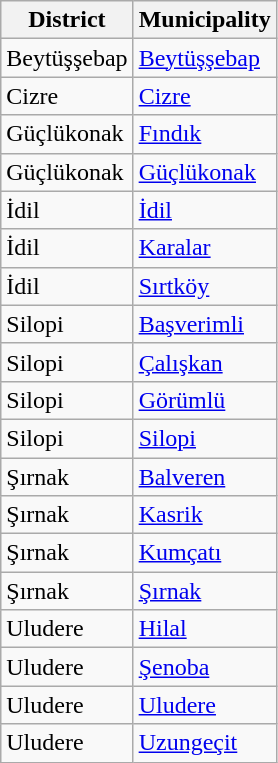<table class="sortable wikitable">
<tr>
<th>District</th>
<th>Municipality</th>
</tr>
<tr>
<td>Beytüşşebap</td>
<td><a href='#'>Beytüşşebap</a></td>
</tr>
<tr>
<td>Cizre</td>
<td><a href='#'>Cizre</a></td>
</tr>
<tr>
<td>Güçlükonak</td>
<td><a href='#'>Fındık</a></td>
</tr>
<tr>
<td>Güçlükonak</td>
<td><a href='#'>Güçlükonak</a></td>
</tr>
<tr>
<td>İdil</td>
<td><a href='#'>İdil</a></td>
</tr>
<tr>
<td>İdil</td>
<td><a href='#'>Karalar</a></td>
</tr>
<tr>
<td>İdil</td>
<td><a href='#'>Sırtköy</a></td>
</tr>
<tr>
<td>Silopi</td>
<td><a href='#'>Başverimli</a></td>
</tr>
<tr>
<td>Silopi</td>
<td><a href='#'>Çalışkan</a></td>
</tr>
<tr>
<td>Silopi</td>
<td><a href='#'>Görümlü</a></td>
</tr>
<tr>
<td>Silopi</td>
<td><a href='#'>Silopi</a></td>
</tr>
<tr>
<td>Şırnak</td>
<td><a href='#'>Balveren</a></td>
</tr>
<tr>
<td>Şırnak</td>
<td><a href='#'>Kasrik</a></td>
</tr>
<tr>
<td>Şırnak</td>
<td><a href='#'>Kumçatı</a></td>
</tr>
<tr>
<td>Şırnak</td>
<td><a href='#'>Şırnak</a></td>
</tr>
<tr>
<td>Uludere</td>
<td><a href='#'>Hilal</a></td>
</tr>
<tr>
<td>Uludere</td>
<td><a href='#'>Şenoba</a></td>
</tr>
<tr>
<td>Uludere</td>
<td><a href='#'>Uludere</a></td>
</tr>
<tr>
<td>Uludere</td>
<td><a href='#'>Uzungeçit</a></td>
</tr>
</table>
